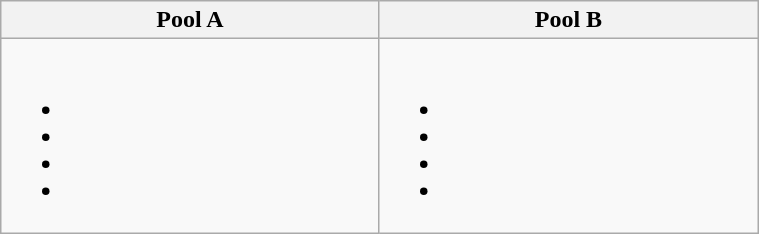<table class="wikitable" width="40%">
<tr>
<th width=20%>Pool A</th>
<th width=20%>Pool B</th>
</tr>
<tr>
<td><br><ul><li></li><li></li><li></li><li></li></ul></td>
<td><br><ul><li></li><li></li><li></li><li></li></ul></td>
</tr>
</table>
